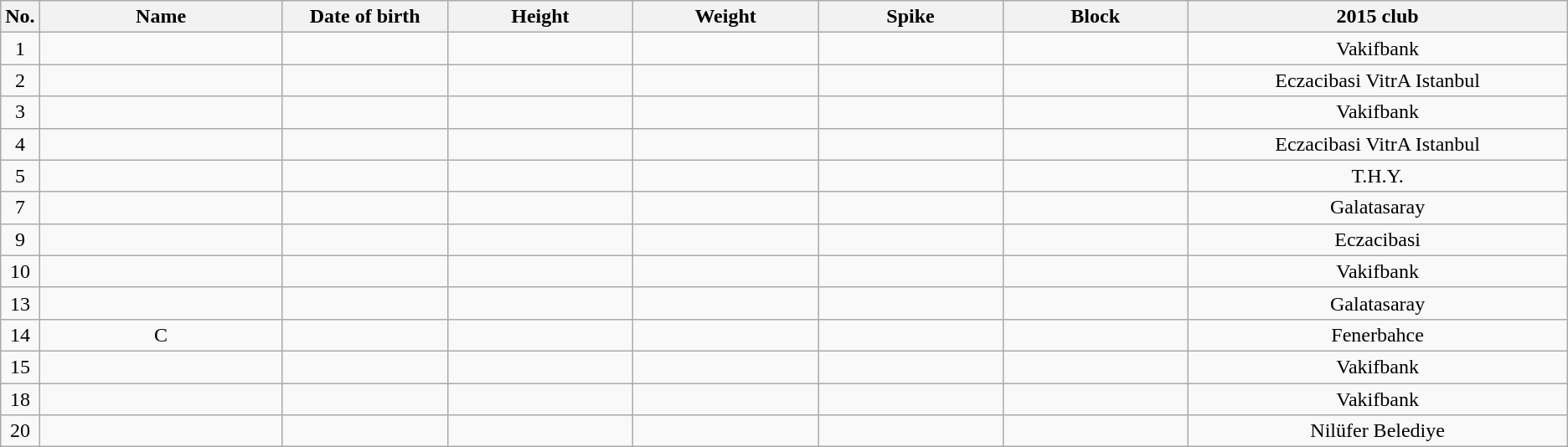<table class="wikitable sortable" style="font-size:100%; text-align:center;">
<tr>
<th>No.</th>
<th style="width:12em">Name</th>
<th style="width:8em">Date of birth</th>
<th style="width:9em">Height</th>
<th style="width:9em">Weight</th>
<th style="width:9em">Spike</th>
<th style="width:9em">Block</th>
<th style="width:19em">2015 club</th>
</tr>
<tr>
<td>1</td>
<td></td>
<td align=right></td>
<td></td>
<td></td>
<td></td>
<td></td>
<td>Vakifbank</td>
</tr>
<tr>
<td>2</td>
<td></td>
<td align=right></td>
<td></td>
<td></td>
<td></td>
<td></td>
<td>Eczacibasi VitrA Istanbul</td>
</tr>
<tr>
<td>3</td>
<td></td>
<td align=right></td>
<td></td>
<td></td>
<td></td>
<td></td>
<td>Vakifbank</td>
</tr>
<tr>
<td>4</td>
<td></td>
<td align=right></td>
<td></td>
<td></td>
<td></td>
<td></td>
<td>Eczacibasi VitrA Istanbul</td>
</tr>
<tr>
<td>5</td>
<td></td>
<td align=right></td>
<td></td>
<td></td>
<td></td>
<td></td>
<td>T.H.Y.</td>
</tr>
<tr>
<td>7</td>
<td></td>
<td align=right></td>
<td></td>
<td></td>
<td></td>
<td></td>
<td>Galatasaray</td>
</tr>
<tr>
<td>9</td>
<td></td>
<td align=right></td>
<td></td>
<td></td>
<td></td>
<td></td>
<td>Eczacibasi</td>
</tr>
<tr>
<td>10</td>
<td></td>
<td align=right></td>
<td></td>
<td></td>
<td></td>
<td></td>
<td>Vakifbank</td>
</tr>
<tr>
<td>13</td>
<td></td>
<td align=right></td>
<td></td>
<td></td>
<td></td>
<td></td>
<td>Galatasaray</td>
</tr>
<tr>
<td>14</td>
<td> C</td>
<td align=right></td>
<td></td>
<td></td>
<td></td>
<td></td>
<td>Fenerbahce</td>
</tr>
<tr>
<td>15</td>
<td></td>
<td align=right></td>
<td></td>
<td></td>
<td></td>
<td></td>
<td>Vakifbank</td>
</tr>
<tr>
<td>18</td>
<td></td>
<td align=right></td>
<td></td>
<td></td>
<td></td>
<td></td>
<td>Vakifbank</td>
</tr>
<tr>
<td>20</td>
<td></td>
<td align=right></td>
<td></td>
<td></td>
<td></td>
<td></td>
<td>Nilüfer Belediye</td>
</tr>
</table>
